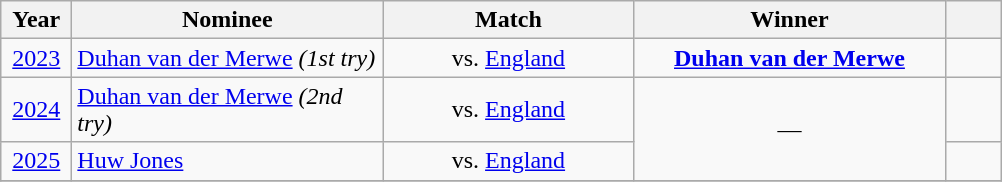<table class="wikitable" style="text-align:center">
<tr>
<th width=40>Year</th>
<th width=200>Nominee</th>
<th width=160>Match</th>
<th width=200>Winner</th>
<th width=30></th>
</tr>
<tr>
<td><a href='#'>2023</a></td>
<td align=left><a href='#'>Duhan van der Merwe</a> <em>(1st try)</em></td>
<td>vs. <a href='#'>England</a></td>
<td><strong><a href='#'>Duhan van der Merwe</a></strong></td>
<td></td>
</tr>
<tr>
<td><a href='#'>2024</a></td>
<td align=left><a href='#'>Duhan van der Merwe</a> <em>(2nd try)</em></td>
<td>vs. <a href='#'>England</a></td>
<td rowspan=2>—</td>
<td></td>
</tr>
<tr>
<td><a href='#'>2025</a></td>
<td align=left><a href='#'>Huw Jones</a></td>
<td>vs. <a href='#'>England</a></td>
<td></td>
</tr>
<tr>
</tr>
</table>
